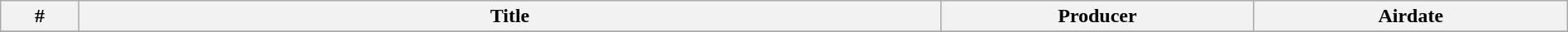<table class="wikitable plainrowheaders" width="100%">
<tr>
<th width="5%">#</th>
<th width="55%">Title</th>
<th width="20%">Producer</th>
<th width="20%">Airdate</th>
</tr>
<tr>
</tr>
</table>
